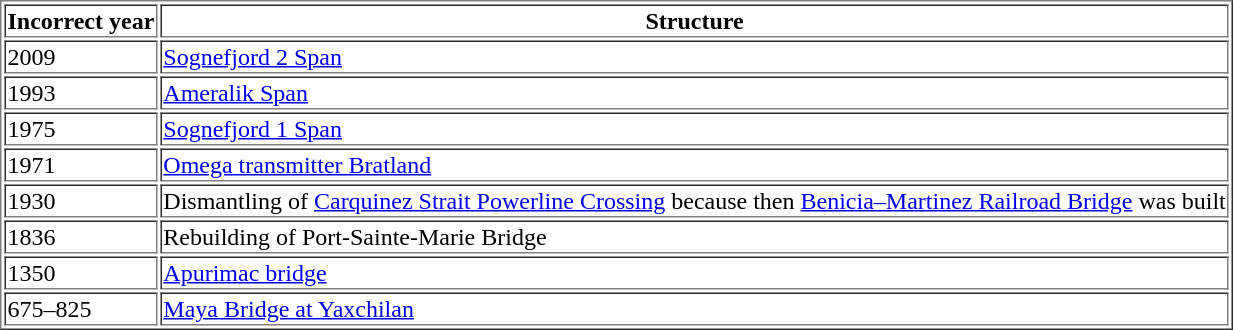<table border="1">
<tr>
<th>Incorrect year</th>
<th>Structure</th>
</tr>
<tr>
<td>2009</td>
<td><a href='#'>Sognefjord 2 Span</a></td>
</tr>
<tr>
<td>1993</td>
<td><a href='#'>Ameralik Span</a></td>
</tr>
<tr>
<td>1975</td>
<td><a href='#'>Sognefjord 1 Span</a></td>
</tr>
<tr>
<td>1971</td>
<td><a href='#'>Omega transmitter Bratland</a></td>
</tr>
<tr>
<td>1930</td>
<td>Dismantling of <a href='#'>Carquinez Strait Powerline Crossing</a> because then <a href='#'>Benicia–Martinez Railroad Bridge</a> was built</td>
</tr>
<tr>
<td>1836</td>
<td>Rebuilding of Port-Sainte-Marie Bridge</td>
</tr>
<tr>
<td>1350</td>
<td><a href='#'>Apurimac bridge</a></td>
</tr>
<tr>
<td>675–825</td>
<td><a href='#'>Maya Bridge at Yaxchilan</a></td>
</tr>
</table>
